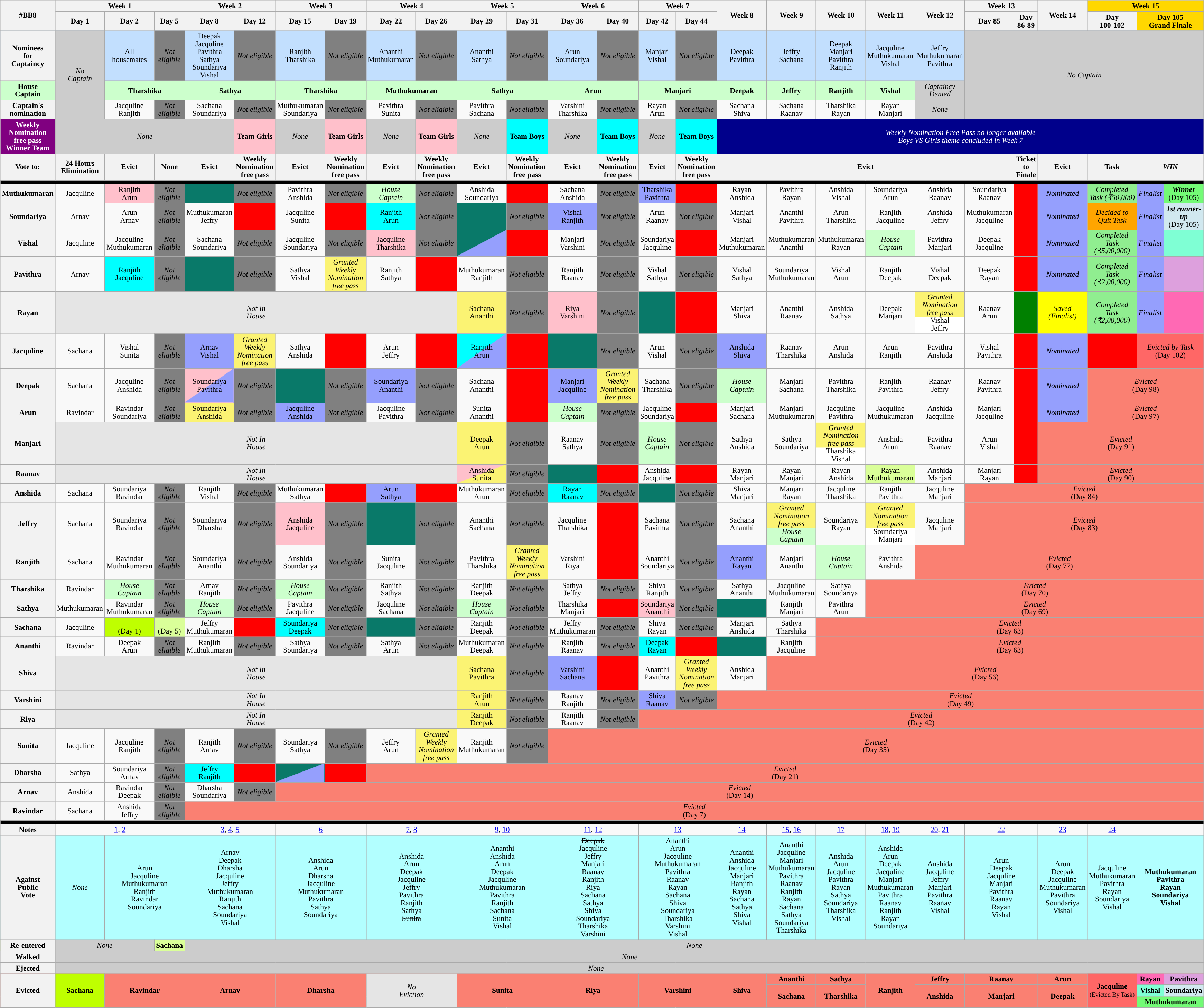<table class="wikitable" style="text-align:center; width:100%; font-size:90%; line-height:15px;">
<tr>
<th rowspan="2" style="width: 5%;" style="width: 5%; background:#89CFF0; color:black;">#BB8</th>
<th colspan="3" style="width: 5%;">Week 1</th>
<th colspan="2" style="width: 5%;">Week 2</th>
<th colspan="2" style="width: 5%;">Week 3</th>
<th colspan="2" style="width: 5%;">Week 4</th>
<th colspan="2" style="width: 5%;">Week 5</th>
<th colspan="2" style="width: 5%;">Week 6</th>
<th colspan="2" style="width: 5%;">Week 7</th>
<th rowspan="2" style="width: 5%;">Week 8</th>
<th rowspan="2" style="width: 5%;">Week 9</th>
<th rowspan="2" style="width: 5%;">Week 10</th>
<th rowspan="2" style="width: 5%;">Week 11</th>
<th rowspan="2" style="width: 5%;">Week 12</th>
<th colspan="2" style="width: 5%;">Week 13</th>
<th rowspan="2" style="width: 5%;">Week 14</th>
<th colspan="3" style="background:#FFD700;">Week 15</th>
</tr>
<tr>
<th>Day 1</th>
<th>Day 2</th>
<th>Day 5</th>
<th>Day 8</th>
<th>Day 12</th>
<th>Day 15</th>
<th>Day 19</th>
<th>Day 22</th>
<th>Day 26</th>
<th>Day 29</th>
<th>Day 31</th>
<th>Day 36</th>
<th>Day 40</th>
<th>Day 42</th>
<th>Day 44</th>
<th>Day 85</th>
<th>Day<br>86-89</th>
<th>Day<br>100-102</th>
<th colspan="2" style="background:#FFD700;">Day 105<br>Grand Finale</th>
</tr>
<tr style="background:#C2DFFE;">
<th><strong>Nominees</strong><br><strong>for</strong><br><strong>Captaincy</strong></th>
<td rowspan="3" style="background:#ccc;"><em>No <br>Captain</em></td>
<td>All<br>housemates</td>
<td bgcolor="grey"><em>Not eligible</em></td>
<td>Deepak<br>Jacquline<br>Pavithra<br>Sathya<br>Soundariya<br>Vishal</td>
<td bgcolor="grey"><em>Not eligible</em></td>
<td>Ranjith<br>Tharshika</td>
<td bgcolor="grey"><em>Not eligible</em></td>
<td>Ananthi<br>Muthukumaran</td>
<td bgcolor="grey"><em>Not eligible</em></td>
<td>Ananthi<br>Sathya</td>
<td bgcolor="grey"><em>Not eligible</em></td>
<td>Arun<br>Soundariya</td>
<td bgcolor="grey"><em>Not eligible</em></td>
<td>Manjari<br>Vishal</td>
<td bgcolor="grey"><em>Not eligible</em></td>
<td>Deepak<br>Pavithra</td>
<td>Jeffry<br>Sachana</td>
<td>Deepak<br>Manjari<br>Pavithra<br>Ranjith</td>
<td>Jacquline<br>Muthukumaran<br>Vishal</td>
<td>Jeffry<br>Muthukumaran<br>Pavithra</td>
<td colspan="6" rowspan="3" style="background: #ccc;"><em>No Captain</em></td>
</tr>
<tr style="background:#cfc;">
<td><strong>House<br>Captain</strong></td>
<td colspan=2><strong>Tharshika</strong></td>
<td colspan=2><strong>Sathya</strong></td>
<td colspan=2><strong>Tharshika</strong></td>
<td colspan=2><strong>Muthukumaran</strong></td>
<td colspan=2><strong>Sathya</strong></td>
<td colspan="2"><strong>Arun</strong></td>
<td colspan="2"><strong>Manjari</strong></td>
<td><strong>Deepak</strong></td>
<td><strong>Jeffry</strong></td>
<td><strong>Ranjith</strong></td>
<td><strong>Vishal</strong></td>
<td style="background:#ccc;"><em>Captaincy<br>Denied</em></td>
</tr>
<tr>
<th>Captain's<strong><br></strong>nomination</th>
<td>Jacquline<br>Ranjith</td>
<td bgcolor="grey"><em>Not eligible</em></td>
<td>Sachana<br>Soundariya</td>
<td bgcolor="grey"><em>Not eligible</em></td>
<td>Muthukumaran<br>Soundariya</td>
<td bgcolor="grey"><em>Not eligible</em></td>
<td>Pavithra<br>Sunita</td>
<td bgcolor="grey"><em>Not eligible</em></td>
<td>Pavithra<br>Sachana</td>
<td bgcolor="grey"><em>Not eligible</em></td>
<td>Varshini<br>Tharshika</td>
<td bgcolor="grey"><em>Not eligible</em></td>
<td>Rayan<br>Arun</td>
<td bgcolor="grey"><em>Not eligible</em></td>
<td>Sachana<br>Shiva</td>
<td>Sachana<br>Raanav</td>
<td>Tharshika<br>Rayan</td>
<td>Rayan<br>Manjari</td>
<td style="background:#ccc;"><em>None</em></td>
</tr>
<tr>
<th style="background:purple; color:white;">Weekly Nomination free pass Winner Team</th>
<td colspan="4" style="background:#ccc;"><em>None</em></td>
<td style="background:pink; color:black;"><strong>Team Girls</strong></td>
<td style="background:#ccc;"><em>None</em></td>
<td style="background:pink; color:black;"><strong>Team Girls</strong></td>
<td style="background:#ccc;"><em>None</em></td>
<td style="background:pink; color:black;"><strong>Team Girls</strong></td>
<td style="background:#ccc;"><em>None</em></td>
<td style="background:cyan; color:black;"><strong>Team Boys</strong></td>
<td style="background:#ccc;"><em>None</em></td>
<td style="background:cyan; color:black;"><strong>Team Boys</strong></td>
<td style="background:#ccc;"><em>None</em></td>
<td style="background:cyan; color:black;"><strong>Team Boys</strong></td>
<td colspan="11" style="background:darkblue; color:white"><em>Weekly Nomination Free Pass no longer available<br>Boys VS Girls theme concluded in Week 7</em></td>
</tr>
<tr>
<th>Vote to:</th>
<th>24 Hours Elimination</th>
<th>Evict</th>
<th>None</th>
<th>Evict</th>
<th>Weekly Nomination free pass</th>
<th>Evict</th>
<th>Weekly Nomination free pass</th>
<th>Evict</th>
<th>Weekly Nomination free pass</th>
<th>Evict</th>
<th>Weekly Nomination free pass</th>
<th>Evict</th>
<th>Weekly Nomination free pass</th>
<th>Evict</th>
<th>Weekly Nomination free pass</th>
<th colspan="6">Evict</th>
<th>Ticket  to Finale</th>
<th>Evict</th>
<th>Task</th>
<th colspan="2"><strong><em>WIN</em></strong></th>
</tr>
<tr>
<td colspan="27" bgcolor="black"></td>
</tr>
<tr>
<th>Muthukumaran</th>
<td>Jacquline</td>
<td style="background:pink;">Ranjith<br>Arun</td>
<td bgcolor="grey"><em>Not eligible</em></td>
<td style="background:#097969;"></td>
<td bgcolor="grey"><em>Not eligible</em></td>
<td>Pavithra<br>Anshida</td>
<td bgcolor="grey"><em>Not eligible</em></td>
<td style="background: #cfc;"><em>House<br>Captain</em></td>
<td bgcolor="grey"><em>Not eligible</em></td>
<td>Anshida<br>Soundariya</td>
<td style="background:#FF0000;"></td>
<td>Sachana<br>Anshida</td>
<td bgcolor="grey"><em>Not eligible</em></td>
<td style="background:#959FFD;">Tharshika<br>Pavithra</td>
<td style="background:#FF0000;"></td>
<td>Rayan<br>Anshida</td>
<td>Pavithra<br>Rayan</td>
<td>Anshida<br>Vishal</td>
<td>Soundariya<br>Arun</td>
<td>Anshida<br>Raanav</td>
<td>Soundariya<br>Raanav</td>
<td style="background:#FF0000;"></td>
<td style="background: #959FFD;"><em>Nominated</em></td>
<td bgcolor="lightgreen"><em>Completed Task            (₹50,000)</em></td>
<td style="background:#959FFD;"><em>Finalist</em></td>
<td colspan="1" style="background:#73FB76;"><strong><em>Winner</em></strong><br>(Day 105)</td>
</tr>
<tr>
<th>Soundariya</th>
<td>Arnav</td>
<td>Arun<br>Arnav</td>
<td bgcolor="grey"><em>Not eligible</em></td>
<td>Muthukumaran<br>Jeffry</td>
<td style="background:#FF0000;"></td>
<td>Jacquline<br>Sunita</td>
<td style="background:#FF0000;"></td>
<td style="background:cyan;">Ranjith<br>Arun</td>
<td bgcolor="grey"><em>Not eligible</em></td>
<td style="background:#097969;"></td>
<td bgcolor="grey"><em>Not eligible</em></td>
<td style="background: #959FFD;">Vishal<br>Ranjith</td>
<td bgcolor="grey"><em>Not eligible</em></td>
<td>Arun<br>Raanav</td>
<td bgcolor="grey"><em>Not eligible</em></td>
<td>Manjari<br>Vishal</td>
<td>Ananthi<br>Pavithra</td>
<td>Arun<br>Tharshika</td>
<td>Ranjith<br>Jacquline</td>
<td>Anshida<br>Jeffry</td>
<td>Muthukumaran<br>Jacquline</td>
<td style="background:#FF0000;"></td>
<td style="background: #959FFD;"><em>Nominated</em></td>
<td bgcolor="orange"><em>Decided to Quit Task</em></td>
<td style="background:#959FFD;"><em>Finalist</em></td>
<td colspan="1" style="background:#D1E8EF;"><strong><em>1st runner-up</em></strong><br> (Day 105)</td>
</tr>
<tr>
<th>Vishal</th>
<td>Jacquline</td>
<td>Jacquline<br>Muthukumaran</td>
<td bgcolor="grey"><em>Not eligible</em></td>
<td>Sachana<br>Soundariya</td>
<td bgcolor="grey"><em>Not eligible</em></td>
<td>Jacquline<br>Soundariya</td>
<td bgcolor="grey"><em>Not eligible</em></td>
<td style="background:pink;">Jacquline<br>Tharshika</td>
<td bgcolor="grey"><em>Not eligible</em></td>
<td style="background-image:linear-gradient(to right bottom, #097969 50%, #959FFD 50%);"></td>
<td style="background:#FF0000;"></td>
<td>Manjari<br>Varshini</td>
<td bgcolor="grey"><em>Not eligible</em></td>
<td>Soundariya<br>Jacquline</td>
<td style="background:#FF0000;"></td>
<td>Manjari<br>Muthukumaran</td>
<td>Muthukumaran<br>Ananthi</td>
<td>Muthukumaran<br>Rayan</td>
<td style="background:#cfc;"><em>House<br>Captain</em></td>
<td>Pavithra<br>Manjari</td>
<td>Deepak<br>Jacquline</td>
<td style="background:#FF0000;"></td>
<td style="background: #959FFD;"><em>Nominated</em></td>
<td bgcolor="lightgreen"><em>Completed Task      (₹5,00,000)</em></td>
<td style="background:#959FFD;"><em>Finalist</em></td>
<td colspan="1" style="background:#7FFFD4; text-align:center;"></td>
</tr>
<tr>
<th>Pavithra</th>
<td>Arnav</td>
<td style="background:cyan;">Ranjith<br>Jacquline</td>
<td bgcolor="grey"><em>Not eligible</em></td>
<td style="background:#097969;"></td>
<td bgcolor="grey"><em>Not eligible</em></td>
<td>Sathya<br>Vishal</td>
<td style="background: #FBF373;"><em>Granted Weekly Nomination free pass</em></td>
<td>Ranjith<br>Sathya</td>
<td style="background:#FF0000;"></td>
<td>Muthukumaran<br>Ranjith</td>
<td bgcolor="grey"><em>Not eligible</em></td>
<td>Ranjith<br>Raanav</td>
<td bgcolor="grey"><em>Not eligible</em></td>
<td>Vishal<br>Sathya</td>
<td bgcolor="grey"><em>Not eligible</em></td>
<td>Vishal<br>Sathya</td>
<td>Soundariya<br>Muthukumaran</td>
<td>Vishal<br>Arun</td>
<td>Ranjith<br>Deepak</td>
<td>Vishal<br>Deepak</td>
<td>Deepak<br>Rayan</td>
<td style="background:#FF0000;"></td>
<td style="background: #959FFD;"><em>Nominated</em></td>
<td bgcolor="lightgreen"><em>Completed Task             (₹2,00,000)</em></td>
<td style="background:#959FFD;"><em>Finalist</em></td>
<td colspan="1" style="background:#DDA0DD; text-align:center;"></td>
</tr>
<tr>
<th>Rayan</th>
<td colspan="9" style="background:#E5E5E5;"><em>Not In <br>House</em></td>
<td style="background: #FBF373;">Sachana<br>Ananthi</td>
<td bgcolor="grey"><em>Not eligible</em></td>
<td style="background:pink;">Riya<br>Varshini</td>
<td bgcolor="grey"><em>Not eligible</em></td>
<td style="background:#097969;"></td>
<td style="background:#FF0000;"></td>
<td>Manjari<br>Shiva</td>
<td>Ananthi<br>Raanav</td>
<td>Anshida<br>Sathya</td>
<td>Deepak<br>Manjari</td>
<td style="background-image: linear-gradient( #FBF373 60%, #fff 40%);"><em>Granted Nomination free pass</em><br>Vishal<br>Jeffry</td>
<td>Raanav<br>Arun</td>
<td style="background:green;"></td>
<td style="background:yellow;"><em>Saved<br>(Finalist)</em></td>
<td bgcolor="lightgreen"><em>Completed Task      (₹2,00,000)</em></td>
<td style="background:#959FFD;"><em>Finalist</em></td>
<td colspan="1" style="background:#FF69B4; text-align:center;"></td>
</tr>
<tr>
<th>Jacquline</th>
<td>Sachana</td>
<td>Vishal<br>Sunita</td>
<td bgcolor="grey"><em>Not eligible</em></td>
<td style="background: #959FFD;">Arnav<br>Vishal</td>
<td style="background: #FBF373;"><em>Granted Weekly Nomination free pass</em></td>
<td>Sathya<br>Anshida</td>
<td style="background:#FF0000;"></td>
<td>Arun<br>Jeffry</td>
<td style="background:#FF0000;"></td>
<td style="background-image:linear-gradient(to right bottom, cyan 50%, #959FFD 50%);">Ranjith<br>Arun</td>
<td style="background:#FF0000;"></td>
<td style="background:#097969;"></td>
<td bgcolor="grey"><em>Not eligible</em></td>
<td>Arun<br>Vishal</td>
<td bgcolor="grey"><em>Not eligible</em></td>
<td style="background:#959FFD;">Anshida<br>Shiva</td>
<td>Raanav<br>Tharshika</td>
<td>Arun<br>Anshida</td>
<td>Arun<br>Ranjith</td>
<td>Pavithra<br>Anshida</td>
<td>Vishal<br>Pavithra</td>
<td style="background:#FF0000;"></td>
<td style="background: #959FFD;"><em>Nominated</em></td>
<td style="background:#FF0000;"></td>
<td colspan="3" style="background:#ff6766;"><em>Evicted by Task</em><br>(Day 102)</td>
</tr>
<tr>
<th>Deepak</th>
<td>Sachana</td>
<td>Jacquline<br>Anshida</td>
<td bgcolor="grey"><em>Not eligible</em></td>
<td style="background-image:linear-gradient(to right bottom, pink 50%, #959FFD 50%);">Soundariya<br>Pavithra</td>
<td bgcolor="grey"><em>Not eligible</em></td>
<td style="background:#097969;"></td>
<td bgcolor="grey"><em>Not eligible</em></td>
<td style="background:#959FFD;">Soundariya<br>Ananthi</td>
<td bgcolor="grey"><em>Not eligible</em></td>
<td>Sachana<br>Ananthi</td>
<td style="background:#FF0000;"></td>
<td style="background:#959FFD;">Manjari<br>Jacquline</td>
<td style="background:#FBF373;"><em>Granted Weekly Nomination free pass</em></td>
<td>Sachana<br>Tharshika</td>
<td bgcolor="grey"><em>Not eligible</em></td>
<td style="background:#cfc;"><em>House<br>Captain</em></td>
<td>Manjari<br>Sachana</td>
<td>Pavithra<br>Tharshika</td>
<td>Ranjith<br>Pavithra</td>
<td>Raanav<br>Jeffry</td>
<td>Raanav<br>Pavithra</td>
<td style="background:#FF0000;"></td>
<td style="background: #959FFD;"><em>Nominated</em></td>
<td colspan="3" style="background:#FA8072;"><em>Evicted</em><br> (Day 98)</td>
</tr>
<tr>
<th>Arun</th>
<td>Ravindar</td>
<td>Ravindar<br>Soundariya</td>
<td bgcolor="grey"><em>Not eligible</em></td>
<td bgcolor="FBF373">Soundariya<br>Anshida</td>
<td bgcolor="grey"><em>Not eligible</em></td>
<td style="background: #959FFD;">Jacquline<br>Anshida</td>
<td bgcolor="grey"><em>Not eligible</em></td>
<td>Jacquline<br>Pavithra</td>
<td bgcolor="grey"><em>Not eligible</em></td>
<td>Sunita<br>Ananthi</td>
<td style="background:#FF0000;"></td>
<td style="background:#cfc;"><em>House<br>Captain</em></td>
<td bgcolor="grey"><em>Not eligible</em></td>
<td>Jacquline<br>Soundariya</td>
<td style="background:#FF0000;"></td>
<td>Manjari<br>Sachana</td>
<td>Manjari<br>Muthukumaran</td>
<td>Jacquline<br>Pavithra</td>
<td>Jacquline<br>Muthukumaran</td>
<td>Anshida<br>Jacquline</td>
<td>Manjari<br>Jacquline</td>
<td style="background:#FF0000;"></td>
<td style="background: #959FFD;"><em>Nominated</em></td>
<td colspan="3" style="background:#FA8072;"><em>Evicted</em><br> (Day 97)</td>
</tr>
<tr>
<th>Manjari</th>
<td colspan="9" style="background:#E5E5E5;"><em>Not In <br>House</em></td>
<td style="background: #FBF373;">Deepak<br>Arun</td>
<td bgcolor="grey"><em>Not eligible</em></td>
<td>Raanav<br>Sathya</td>
<td bgcolor="grey"><em>Not eligible</em></td>
<td style="background: #cfc;"><em>House<br>Captain</em></td>
<td bgcolor="grey"><em>Not eligible</em></td>
<td>Sathya<br>Anshida</td>
<td>Sathya<br>Soundariya</td>
<td style="background-image: linear-gradient( #FBF373 60%, #fff 40%);"><em>Granted Nomination free pass</em><br>Tharshika<br>Vishal</td>
<td>Anshida<br>Arun</td>
<td>Pavithra<br>Raanav</td>
<td>Arun<br>Vishal</td>
<td style="background:#FF0000;"></td>
<td colspan="4" style="background:#FA8072;"><em>Evicted</em><br> (Day 91)</td>
</tr>
<tr>
<th>Raanav</th>
<td colspan="9" style="background:#E5E5E5;"><em>Not In <br>House</em></td>
<td style="background-image:linear-gradient(to right bottom, pink 50%, #FBF373 50%);">Anshida<br>Sunita</td>
<td bgcolor="grey"><em>Not eligible</em></td>
<td style="background:#097969;"></td>
<td style="background:#FF0000;"></td>
<td>Anshida<br>Jacquline</td>
<td style="background:#FF0000;"></td>
<td>Rayan<br>Manjari</td>
<td>Rayan<br>Manjari</td>
<td>Rayan<br>Anshida</td>
<td style="background-image: linear-gradient(#DAFF99 100%);">Rayan<br>Muthukumaran</td>
<td>Anshida<br>Manjari</td>
<td>Manjari<br>Rayan</td>
<td style="background:#FF0000;"></td>
<td colspan="4" style="background:#FA8072;"><em>Evicted</em><br> (Day 90)</td>
</tr>
<tr>
<th>Anshida</th>
<td>Sachana</td>
<td>Soundariya<br>Ravindar</td>
<td bgcolor="grey"><em>Not eligible</em></td>
<td>Ranjith<br>Vishal</td>
<td bgcolor="grey"><em>Not eligible</em></td>
<td>Muthukumaran<br>Sathya</td>
<td style="background:#FF0000;"></td>
<td style="background: #959FFD;">Arun<br>Sathya</td>
<td style="background:#FF0000;"></td>
<td>Muthukumaran<br>Arun</td>
<td bgcolor="grey"><em>Not eligible</em></td>
<td style="background:cyan;">Rayan<br>Raanav</td>
<td bgcolor="grey"><em>Not eligible</em></td>
<td style="background:#097969;"></td>
<td bgcolor="grey"><em>Not eligible</em></td>
<td>Shiva<br>Manjari</td>
<td>Manjari<br>Rayan</td>
<td>Jacquline<br>Tharshika</td>
<td>Ranjith<br>Pavithra</td>
<td>Jacquline<br>Manjari</td>
<td colspan="6"  style="background:#FA8072;"><em>Evicted</em><br> (Day 84)</td>
</tr>
<tr>
<th>Jeffry</th>
<td>Sachana</td>
<td>Soundariya<br>Ravindar</td>
<td bgcolor="grey"><em>Not eligible</em></td>
<td>Soundariya<br>Dharsha</td>
<td bgcolor="grey"><em>Not eligible</em></td>
<td style="background:pink;">Anshida<br>Jacquline</td>
<td bgcolor="grey"><em>Not eligible</em></td>
<td style="background:#097969;"></td>
<td bgcolor="grey"><em>Not eligible</em></td>
<td>Ananthi<br>Sachana</td>
<td bgcolor="grey"><em>Not eligible</em></td>
<td>Jacquline<br>Tharshika</td>
<td style="background:#FF0000;"></td>
<td>Sachana<br>Pavithra</td>
<td bgcolor="grey"><em>Not eligible</em></td>
<td>Sachana<br>Ananthi</td>
<td style="background-image: linear-gradient( #FBF373 60%, #cfc 40%);"><em>Granted Nomination free pass</em><br><em>House <br>Captain</em></td>
<td>Soundariya<br>Rayan</td>
<td style="background-image: linear-gradient( #FBF373 60%, #fff 40%);"><em>Granted Nomination free pass</em><br>Soundariya<br>Manjari</td>
<td>Jacquline<br>Manjari</td>
<td colspan="6" style="background:#FA8072;"><em>Evicted</em><br> (Day 83)</td>
</tr>
<tr>
<th>Ranjith</th>
<td>Sachana</td>
<td>Ravindar<br>Muthukumaran</td>
<td bgcolor="grey"><em>Not eligible</em></td>
<td>Soundariya<br>Ananthi</td>
<td bgcolor="grey"><em>Not eligible</em></td>
<td>Anshida<br>Soundariya</td>
<td bgcolor="grey"><em>Not eligible</em></td>
<td>Sunita<br>Jacquline</td>
<td bgcolor="grey"><em>Not eligible</em></td>
<td>Pavithra<br>Tharshika</td>
<td style="background:#FBF373;"><em>Granted Weekly Nomination free pass</em></td>
<td>Varshini<br>Riya</td>
<td style="background:#FF0000;"></td>
<td>Ananthi<br>Soundariya</td>
<td bgcolor="grey"><em>Not eligible</em></td>
<td style="background:#959FFD;">Ananthi<br>Rayan</td>
<td>Manjari<br>Ananthi</td>
<td style="background:#cfc;"><em>House<br>Captain</em></td>
<td>Pavithra<br>Anshida</td>
<td colspan="15" style="background:#FA8072;"><em>Evicted</em><br>(Day 77)</td>
</tr>
<tr>
<th>Tharshika</th>
<td>Ravindar</td>
<td style="background: #cfc;"><em>House<br>Captain</em></td>
<td bgcolor="grey"><em>Not eligible</em></td>
<td>Arnav<br>Ranjith</td>
<td bgcolor="grey"><em>Not eligible</em></td>
<td style="background: #cfc;"><em>House<br>Captain</em></td>
<td bgcolor="grey"><em>Not eligible</em></td>
<td>Ranjith<br>Sathya</td>
<td bgcolor="grey"><em>Not eligible</em></td>
<td>Ranjith<br>Deepak</td>
<td bgcolor="grey"><em>Not eligible</em></td>
<td>Sathya<br>Jeffry</td>
<td bgcolor="grey"><em>Not eligible</em></td>
<td>Shiva<br>Ranjith</td>
<td bgcolor="grey"><em>Not eligible</em></td>
<td>Sathya<br>Ananthi</td>
<td>Jacquline<br>Muthukumaran</td>
<td>Sathya<br>Soundariya</td>
<td colspan="14" style="background:#FA8072;"><em>Evicted</em><br>(Day 70)</td>
</tr>
<tr>
<th>Sathya</th>
<td>Muthukumaran</td>
<td>Ravindar<br>Muthukumaran</td>
<td bgcolor="grey"><em>Not eligible</em></td>
<td style="background: #cfc;"><em>House<br>Captain</em></td>
<td bgcolor="grey"><em>Not eligible</em></td>
<td>Pavithra<br>Jacquline</td>
<td bgcolor="grey"><em>Not eligible</em></td>
<td>Jacquline<br>Sachana</td>
<td bgcolor="grey"><em>Not eligible</em></td>
<td style="background:#cfc;"><em>House<br>Captain</em></td>
<td bgcolor="grey"><em>Not eligible</em></td>
<td>Tharshika<br>Manjari</td>
<td style="background:#FF0000;"></td>
<td style="background:pink;">Soundariya<br>Ananthi</td>
<td bgcolor="grey"><em>Not eligible</em></td>
<td style="background:#097969;"></td>
<td>Ranjith<br>Manjari</td>
<td>Pavithra<br>Arun</td>
<td colspan="14" style="background:#FA8072;"><em>Evicted</em><br>(Day 69)</td>
</tr>
<tr>
<th>Sachana</th>
<td>Jacquline</td>
<td colspan="1" bgcolor="#BFFF00"><br>(Day 1)</td>
<td bgcolor="#DAFF99"><br>(Day 5)</td>
<td>Jeffry<br>Muthukumaran</td>
<td style="background:#FF0000;"></td>
<td style="background:cyan;">Soundariya<br>Deepak</td>
<td bgcolor="grey"><em>Not eligible</em></td>
<td style="background:#097969;"></td>
<td bgcolor="grey"><em>Not eligible</em></td>
<td>Ranjith<br>Deepak</td>
<td bgcolor="grey"><em>Not eligible</em></td>
<td>Jeffry<br>Muthukumaran</td>
<td bgcolor="grey"><em>Not eligible</em></td>
<td>Shiva<br>Rayan</td>
<td bgcolor="grey"><em>Not eligible</em></td>
<td>Manjari<br>Anshida</td>
<td>Sathya<br>Tharshika</td>
<td colspan="14" style="background:#FA8072;"><em>Evicted</em><br>(Day 63)</td>
</tr>
<tr>
<th>Ananthi</th>
<td>Ravindar</td>
<td>Deepak<br>Arun</td>
<td bgcolor="grey"><em>Not eligible</em></td>
<td>Ranjith<br>Muthukumaran</td>
<td bgcolor="grey"><em>Not eligible</em></td>
<td>Sathya<br>Soundariya</td>
<td bgcolor="grey"><em>Not eligible</em></td>
<td>Sathya<br>Arun</td>
<td bgcolor="grey"><em>Not eligible</em></td>
<td>Muthukumaran<br>Deepak</td>
<td bgcolor="grey"><em>Not eligible</em></td>
<td>Ranjith<br>Raanav</td>
<td bgcolor="grey"><em>Not eligible</em></td>
<td style="background:cyan;">Deepak<br>Rayan</td>
<td style="background:#FF0000;"></td>
<td style="background:#097969;"></td>
<td>Ranjith<br>Jacquline</td>
<td colspan="14" style="background:#FA8072;"><em>Evicted</em><br>(Day 63)</td>
</tr>
<tr>
<th>Shiva</th>
<td colspan="9" style="background:#E5E5E5;"><em>Not In <br>House</em></td>
<td style="background: #FBF373;">Sachana<br>Pavithra</td>
<td bgcolor="grey"><em>Not eligible</em></td>
<td style="background: #959FFD;">Varshini<br>Sachana</td>
<td style="background:#FF0000;"></td>
<td>Ananthi<br>Pavithra</td>
<td style="background:#FBF373;"><em>Granted Weekly Nomination free pass</em></td>
<td>Anshida<br>Manjari</td>
<td colspan="14" style="background:#FA8072;"><em>Evicted</em><br>(Day 56)</td>
</tr>
<tr>
<th>Varshini</th>
<td colspan="9" style="background:#E5E5E5;"><em>Not In <br>House</em></td>
<td style="background: #FBF373;">Ranjith<br>Arun</td>
<td bgcolor="grey"><em>Not eligible</em></td>
<td>Raanav<br>Ranjith</td>
<td bgcolor="grey"><em>Not eligible</em></td>
<td style="background:#959FFD;">Shiva<br>Raanav</td>
<td bgcolor="grey"><em>Not eligible</em></td>
<td colspan="14" style="background:#FA8072;"><em>Evicted</em><br>(Day 49)</td>
</tr>
<tr>
<th>Riya</th>
<td colspan="9" style="background:#E5E5E5;"><em>Not In <br>House</em></td>
<td style="background: #FBF373;">Ranjith<br>Deepak</td>
<td bgcolor="grey"><em>Not eligible</em></td>
<td>Ranjith<br>Raanav</td>
<td bgcolor="grey"><em>Not eligible</em></td>
<td colspan="14" style="background:#FA8072;"><em>Evicted</em><br>(Day 42)</td>
</tr>
<tr>
<th>Sunita</th>
<td>Jacquline</td>
<td>Jacquline<br>Ranjith</td>
<td bgcolor="grey"><em>Not eligible</em></td>
<td>Ranjith<br>Arnav</td>
<td bgcolor="grey"><em>Not eligible</em></td>
<td>Soundariya<br>Sathya</td>
<td bgcolor="grey"><em>Not eligible</em></td>
<td>Jeffry<br>Arun</td>
<td style="background: #FBF373;"><em>Granted Weekly Nomination free pass</em></td>
<td>Ranjith<br>Muthukumaran</td>
<td bgcolor="grey"><em>Not eligible</em></td>
<td colspan="15" style="background:#FA8072;"><em>Evicted</em><br>(Day 35)</td>
</tr>
<tr>
<th>Dharsha</th>
<td>Sathya</td>
<td>Soundariya<br>Arnav</td>
<td bgcolor="grey"><em>Not eligible</em></td>
<td style="background:cyan;">Jeffry<br>Ranjith</td>
<td style="background:#FF0000;"></td>
<td style="background-image: linear-gradient(to right bottom, #097969 50%, #959FFD 50%);"></td>
<td style="background:#FF0000;"></td>
<td colspan="19" style="background:#FA8072;"><em>Evicted</em><br>(Day 21)</td>
</tr>
<tr>
<th>Arnav</th>
<td>Anshida</td>
<td>Ravindar<br>Deepak</td>
<td bgcolor="grey"><em>Not eligible</em></td>
<td>Dharsha<br>Soundariya</td>
<td bgcolor="grey"><em>Not eligible</em></td>
<td colspan="21" style="background:#FA8072;"><em>Evicted</em><br>(Day 14)</td>
</tr>
<tr>
<th>Ravindar</th>
<td>Sachana</td>
<td>Anshida<br>Jeffry</td>
<td bgcolor="grey"><em>Not eligible</em></td>
<td colspan="23" style="background:#FA8072;" "><em>Evicted</em><br>(Day 7)</td>
</tr>
<tr>
<td colspan="27" bgcolor="black"></td>
</tr>
<tr>
<th>Notes</th>
<td colspan="3"><a href='#'>1</a>, <a href='#'>2</a></td>
<td colspan="2"><a href='#'>3</a>, <a href='#'>4</a>, <a href='#'>5</a></td>
<td colspan="2"><a href='#'>6</a></td>
<td colspan="2"><a href='#'>7</a>, <a href='#'>8</a></td>
<td colspan="2"><a href='#'>9</a>, <a href='#'>10</a></td>
<td colspan="2"><a href='#'>11</a>, <a href='#'>12</a></td>
<td colspan="2"><a href='#'>13</a></td>
<td><a href='#'>14</a></td>
<td><a href='#'>15</a>, <a href='#'>16</a></td>
<td><a href='#'>17</a></td>
<td><a href='#'>18</a>, <a href='#'>19</a></td>
<td><a href='#'>20</a>, <a href='#'>21</a></td>
<td colspan="2"><a href='#'>22</a></td>
<td><a href='#'>23</a></td>
<td><a href='#'>24</a></td>
<td colspan="2"></td>
</tr>
<tr style="background:#B2FFFF;">
<th>Against<br>Public<br>Vote</th>
<td><em>None</em></td>
<td colspan="2">Arun<br>Jacquline<br>Muthukumaran<br>Ranjith<br>Ravindar<br>Soundariya</td>
<td colspan="2">Arnav<br>Deepak<br>Dharsha<br><s>Jacquline</s><br>Jeffry<br>Muthukumaran<br>Ranjith<br>Sachana<br>Soundariya<br>Vishal</td>
<td colspan="2">Anshida<br>Arun<br>Dharsha<br>Jacquline<br>Muthukumaran<br><s>Pavithra</s><br>Sathya<br>Soundariya</td>
<td colspan="2">Anshida<br>Arun<br>Deepak<br>Jacquline<br>Jeffry<br>Pavithra<br>Ranjith<br>Sathya<br><s>Sunita</s></td>
<td colspan="2">Ananthi<br>Anshida<br>Arun<br>Deepak<br>Jacquline<br>Muthukumaran<br>Pavithra<br><s>Ranjith</s><br>Sachana<br>Sunita<br>Vishal</td>
<td colspan="2"><s>Deepak</s><br>Jacquline<br>Jeffry<br>Manjari<br>Raanav<br>Ranjith<br>Riya<br>Sachana<br>Sathya<br>Shiva<br>Soundariya<br>Tharshika<br>Varshini</td>
<td colspan="2">Ananthi<br>Arun<br>Jacquline<br>Muthukumaran<br>Pavithra<br>Raanav<br>Rayan<br>Sachana<br><s>Shiva</s><br>Soundariya<br>Tharshika<br>Varshini<br>Vishal</td>
<td>Ananthi<br>Anshida<br>Jacquline<br>Manjari<br>Ranjith<br>Rayan<br>Sachana<br>Sathya<br>Shiva<br>Vishal</td>
<td>Ananthi<br>Jacquline<br>Manjari<br>Muthukumaran<br>Pavithra<br>Raanav<br>Ranjith<br>Rayan<br>Sachana<br>Sathya<br>Soundariya<br>Tharshika</td>
<td>Anshida<br>Arun<br>Jacquline<br>Pavithra<br>Rayan<br>Sathya<br>Soundariya<br>Tharshika<br>Vishal</td>
<td>Anshida<br>Arun<br>Deepak<br>Jacquline<br>Manjari<br>Muthukumaran<br>Pavithra<br>Raanav<br>Ranjith<br>Rayan<br>Soundariya</td>
<td>Anshida<br>Jacquline<br>Jeffry<br>Manjari<br>Pavithra<br>Raanav<br>Vishal</td>
<td colspan="2">Arun<br>Deepak<br>Jacquline<br>Manjari<br>Pavithra<br>Raanav<br><s>Rayan</s><br>Vishal</td>
<td colspan="1">Arun<br>Deepak<br>Jacquline<br>Muthukumaran<br>Pavithra<br>Soundariya<br>Vishal</td>
<td colspan="1">Jacquline<br>Muthukumaran<br>Pavithra<br>Rayan<br>Soundariya<br>Vishal</td>
<td colspan="2"><strong>Muthukumaran<br>Pavithra<br>Rayan<br>Soundariya<br>Vishal</strong></td>
</tr>
<tr style="background:#DAFF99;">
<th>Re-entered</th>
<td colspan="2" style="background:#ccc; text-align:center;"><em>None</em></td>
<td><strong>Sachana</strong></td>
<td colspan="23" style="background:#ccc; text-align:center;"><em>None</em></td>
</tr>
<tr>
<th>Walked</th>
<td colspan="26" style="background:#ccc;"><em>None</em></td>
</tr>
<tr style="background:#ccc;">
<th>Ejected</th>
<td colspan="24" style="background:#ccc; text-align:right week 11;"><em>None</em></td>
<td colspan="2"></td>
</tr>
<tr bgcolor="salmon">
<th rowspan=3>Evicted</th>
<td rowspan="3" bgcolor="#BFFF00"><strong>Sachana</strong></td>
<td colspan="2" rowspan="3"><strong>Ravindar</strong></td>
<td rowspan="3" colspan=2><strong>Arnav</strong></td>
<td rowspan="3" colspan=2><strong>Dharsha</strong></td>
<td rowspan=3 colspan=2 style="background:#E5E5E5;"><em>No<br>Eviction</em></td>
<td rowspan=3 colspan=2><strong>Sunita</strong></td>
<td rowspan="3"colspan=2><strong>Riya</strong></td>
<td colspan="2" rowspan="3"><strong>Varshini</strong></td>
<td rowspan="3"><strong>Shiva</strong></td>
<td><strong>Ananthi</strong></td>
<td><strong>Sathya</strong></td>
<td rowspan="3"><strong>Ranjith</strong></td>
<td><strong>Jeffry</strong></td>
<td colspan="2"><strong>Raanav</strong></td>
<td><strong>Arun</strong></td>
<td rowspan=3 style="background:#ff6766;"><strong>Jacquline</strong><br><small>(Evicted By Task)</small></td>
<th style="background:#FF69B4;">Rayan</th>
<th style="background:#DDA0DD;">Pavithra</th>
</tr>
<tr>
<td rowspan="2" style="background:salmon;"><strong>Sachana</strong></td>
<td rowspan="2" style="background:salmon;"><strong>Tharshika</strong></td>
<td rowspan="2" style="background:salmon;"><strong>Anshida</strong></td>
<td rowspan="2" colspan="2" style="background:salmon;"><strong>Manjari</strong></td>
<td rowspan="2" style="background:salmon;"><strong>Deepak</strong></td>
<th style="background:#7FFFD4;">Vishal</th>
<th style="background:#D1E8EF;">Soundariya</th>
</tr>
<tr>
<th colspan="2" style="background:#73FB76;">Muthukumaran</th>
</tr>
</table>
